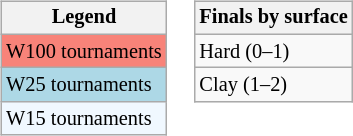<table>
<tr valign=top>
<td><br><table class=wikitable style="font-size:85%">
<tr>
<th>Legend</th>
</tr>
<tr style="background:#f88379;">
<td>W100 tournaments</td>
</tr>
<tr style="background:lightblue;">
<td>W25 tournaments</td>
</tr>
<tr style="background:#f0f8ff;">
<td>W15 tournaments</td>
</tr>
</table>
</td>
<td><br><table class=wikitable style="font-size:85%">
<tr>
<th>Finals by surface</th>
</tr>
<tr>
<td>Hard (0–1)</td>
</tr>
<tr>
<td>Clay (1–2)</td>
</tr>
</table>
</td>
</tr>
</table>
